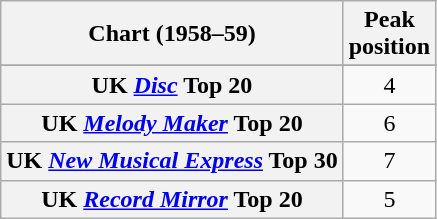<table class="wikitable sortable plainrowheaders" style="text-align:center">
<tr>
<th>Chart (1958–59)</th>
<th>Peak<br>position</th>
</tr>
<tr>
</tr>
<tr>
<th scope="row">UK <em><a href='#'>Disc</a></em> Top 20</th>
<td>4</td>
</tr>
<tr>
<th scope="row">UK <em><a href='#'>Melody Maker</a></em> Top 20</th>
<td>6</td>
</tr>
<tr>
<th scope="row">UK <em><a href='#'>New Musical Express</a></em> Top 30</th>
<td>7</td>
</tr>
<tr>
<th scope="row">UK <em><a href='#'>Record Mirror</a></em> Top 20</th>
<td>5</td>
</tr>
</table>
